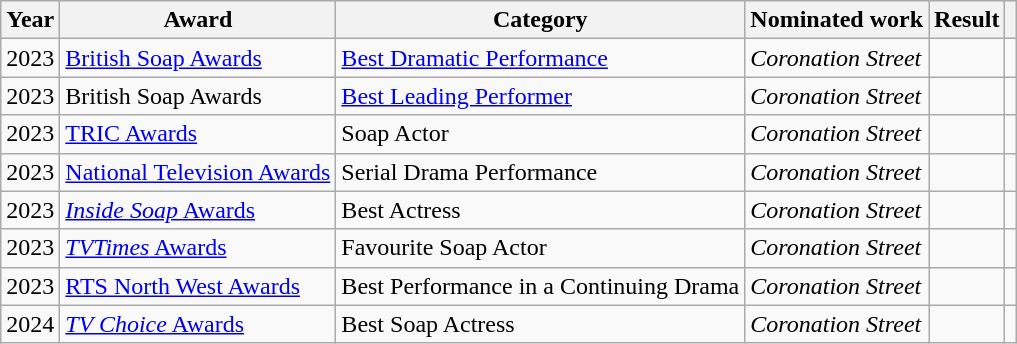<table class="wikitable">
<tr>
<th>Year</th>
<th>Award</th>
<th>Category</th>
<th>Nominated work</th>
<th>Result</th>
<th></th>
</tr>
<tr>
<td>2023</td>
<td><a href='#'>British Soap Awards</a></td>
<td><a href='#'>Best Dramatic Performance</a></td>
<td><em>Coronation Street</em></td>
<td></td>
<td align="center"></td>
</tr>
<tr>
<td>2023</td>
<td>British Soap Awards</td>
<td><a href='#'>Best Leading Performer</a></td>
<td><em>Coronation Street</em></td>
<td></td>
<td align="center"></td>
</tr>
<tr>
<td>2023</td>
<td><a href='#'>TRIC Awards</a></td>
<td>Soap Actor</td>
<td><em>Coronation Street</em></td>
<td></td>
<td align="center"></td>
</tr>
<tr>
<td>2023</td>
<td><a href='#'>National Television Awards</a></td>
<td>Serial Drama Performance</td>
<td><em>Coronation Street</em></td>
<td></td>
<td align="center"></td>
</tr>
<tr>
<td>2023</td>
<td><a href='#'><em>Inside Soap</em> Awards</a></td>
<td>Best Actress</td>
<td><em>Coronation Street</em></td>
<td></td>
<td align="center"></td>
</tr>
<tr>
<td>2023</td>
<td><a href='#'><em>TVTimes</em> Awards</a></td>
<td>Favourite Soap Actor</td>
<td><em>Coronation Street</em></td>
<td></td>
<td align="center"></td>
</tr>
<tr>
<td>2023</td>
<td><a href='#'>RTS North West Awards</a></td>
<td>Best Performance in a Continuing Drama</td>
<td><em>Coronation Street</em></td>
<td></td>
<td align="center"></td>
</tr>
<tr>
<td>2024</td>
<td><a href='#'><em>TV Choice</em> Awards</a></td>
<td>Best Soap Actress</td>
<td><em>Coronation Street</em></td>
<td></td>
<td align="center"></td>
</tr>
</table>
